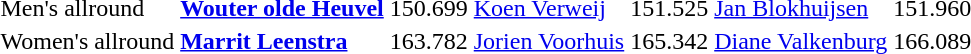<table>
<tr>
<td>Men's allround</td>
<td><strong><a href='#'>Wouter olde Heuvel</a></strong></td>
<td>150.699</td>
<td><a href='#'>Koen Verweij</a></td>
<td>151.525</td>
<td><a href='#'>Jan Blokhuijsen</a></td>
<td>151.960</td>
</tr>
<tr>
<td>Women's allround</td>
<td><strong><a href='#'>Marrit Leenstra</a></strong></td>
<td>163.782</td>
<td><a href='#'>Jorien Voorhuis</a></td>
<td>165.342</td>
<td><a href='#'>Diane Valkenburg</a></td>
<td>166.089</td>
</tr>
</table>
